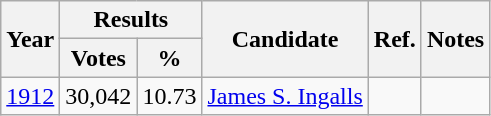<table class="wikitable" border="1" style="text-align:center">
<tr>
<th rowspan=2>Year</th>
<th colspan=2>Results</th>
<th rowspan=2>Candidate</th>
<th rowspan=2>Ref.</th>
<th rowspan=2>Notes</th>
</tr>
<tr>
<th>Votes</th>
<th>%</th>
</tr>
<tr>
<td><a href='#'>1912</a></td>
<td>30,042</td>
<td>10.73</td>
<td><a href='#'>James S. Ingalls</a></td>
<td></td>
<td></td>
</tr>
</table>
